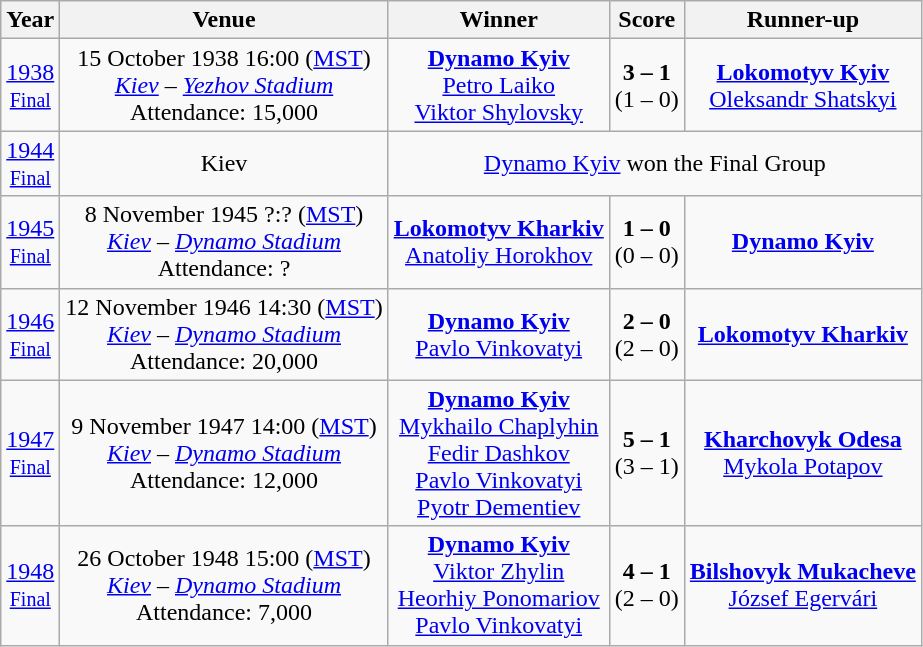<table class="wikitable" style="text-align: center;">
<tr>
<th>Year</th>
<th>Venue</th>
<th>Winner</th>
<th>Score</th>
<th>Runner-up</th>
</tr>
<tr>
<td><a href='#'>1938</a><br><small><a href='#'>Final</a></small></td>
<td>15 October 1938 16:00 (<a href='#'>MST</a>) <br> <em><a href='#'>Kiev</a> – <a href='#'>Yezhov Stadium</a></em> <br>Attendance: 15,000</td>
<td><strong><a href='#'>Dynamo Kyiv</a></strong> <br><a href='#'>Petro Laiko</a> <br><a href='#'>Viktor Shylovsky</a> </td>
<td><strong>3 – 1</strong><br> (1 – 0)<br></td>
<td><strong><a href='#'>Lokomotyv Kyiv</a></strong> <br><a href='#'>Oleksandr Shatskyi</a> </td>
</tr>
<tr>
<td><a href='#'>1944</a><br><small><a href='#'>Final</a></small></td>
<td>Kiev</td>
<td colspan=3><a href='#'>Dynamo Kyiv</a> won the Final Group</td>
</tr>
<tr>
<td><a href='#'>1945</a><br><small><a href='#'>Final</a></small></td>
<td>8 November 1945 ?:? (<a href='#'>MST</a>) <br> <em><a href='#'>Kiev</a> – <a href='#'>Dynamo Stadium</a></em> <br>Attendance: ?</td>
<td><strong><a href='#'>Lokomotyv Kharkiv</a></strong> <br><a href='#'>Anatoliy Horokhov</a> </td>
<td><strong>1 – 0</strong><br> (0 – 0)<br></td>
<td><strong><a href='#'>Dynamo Kyiv</a></strong></td>
</tr>
<tr>
<td><a href='#'>1946</a><br><small><a href='#'>Final</a></small></td>
<td>12 November 1946 14:30 (<a href='#'>MST</a>) <br> <em><a href='#'>Kiev</a> – <a href='#'>Dynamo Stadium</a></em> <br>Attendance: 20,000</td>
<td><strong><a href='#'>Dynamo Kyiv</a></strong> <br><a href='#'>Pavlo Vinkovatyi</a> </td>
<td><strong>2 – 0</strong><br> (2 – 0)<br></td>
<td><strong><a href='#'>Lokomotyv Kharkiv</a></strong></td>
</tr>
<tr>
<td><a href='#'>1947</a><br><small><a href='#'>Final</a></small></td>
<td>9 November 1947 14:00 (<a href='#'>MST</a>) <br> <em><a href='#'>Kiev</a> – <a href='#'>Dynamo Stadium</a></em> <br>Attendance: 12,000</td>
<td><strong><a href='#'>Dynamo Kyiv</a></strong> <br><a href='#'>Mykhailo Chaplyhin</a> <br><a href='#'>Fedir Dashkov</a> <br><a href='#'>Pavlo Vinkovatyi</a> <br><a href='#'>Pyotr Dementiev</a> </td>
<td><strong>5 – 1</strong><br> (3 – 1)<br></td>
<td><strong><a href='#'>Kharchovyk Odesa</a></strong> <br><a href='#'>Mykola Potapov</a> </td>
</tr>
<tr>
<td><a href='#'>1948</a><br><small><a href='#'>Final</a></small></td>
<td>26 October 1948 15:00 (<a href='#'>MST</a>) <br> <em><a href='#'>Kiev</a> – <a href='#'>Dynamo Stadium</a></em> <br>Attendance: 7,000</td>
<td><strong><a href='#'>Dynamo Kyiv</a></strong> <br><a href='#'>Viktor Zhylin</a> <br><a href='#'>Heorhiy Ponomariov</a> <br><a href='#'>Pavlo Vinkovatyi</a> </td>
<td><strong>4 – 1</strong><br> (2 – 0)<br></td>
<td><strong><a href='#'>Bilshovyk Mukacheve</a></strong> <br><a href='#'>József Egervári</a> </td>
</tr>
</table>
